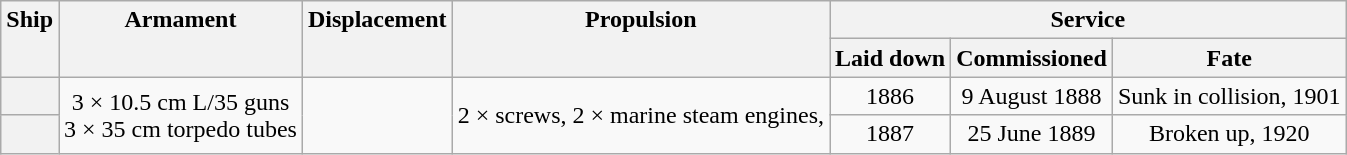<table class="wikitable plainrowheaders" style="text-align: center;">
<tr valign="top">
<th scope="col" rowspan="2">Ship</th>
<th scope="col" rowspan="2">Armament</th>
<th scope="col" rowspan="2">Displacement</th>
<th scope="col" rowspan="2">Propulsion</th>
<th scope="col" colspan="3">Service</th>
</tr>
<tr valign="top">
<th scope="col">Laid down</th>
<th scope="col">Commissioned</th>
<th scope="col">Fate</th>
</tr>
<tr valign="center">
<th scope="row"></th>
<td rowspan="2">3 × 10.5 cm L/35 guns<br>3 × 35 cm torpedo tubes</td>
<td rowspan="2"></td>
<td rowspan="2">2 × screws, 2 × marine steam engines, </td>
<td>1886</td>
<td>9 August 1888</td>
<td>Sunk in collision, 1901</td>
</tr>
<tr valign="center">
<th scope="row"></th>
<td>1887</td>
<td>25 June 1889</td>
<td>Broken up, 1920</td>
</tr>
</table>
